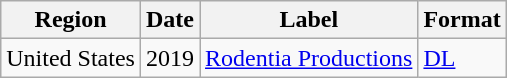<table class="wikitable">
<tr>
<th>Region</th>
<th>Date</th>
<th>Label</th>
<th>Format</th>
</tr>
<tr>
<td>United States</td>
<td>2019</td>
<td><a href='#'>Rodentia Productions</a></td>
<td><a href='#'>DL</a></td>
</tr>
</table>
